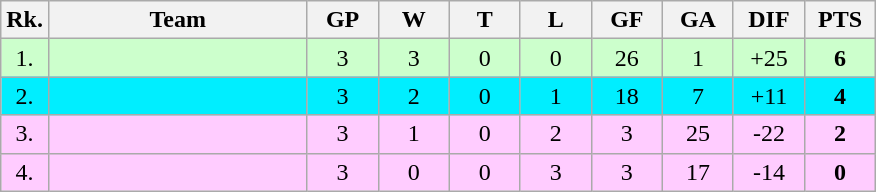<table class="wikitable" style="text-align:center;">
<tr>
<th width=20>Rk.</th>
<th width=165>Team</th>
<th width=40>GP</th>
<th width=40>W</th>
<th width=40>T</th>
<th width=40>L</th>
<th width=40>GF</th>
<th width=40>GA</th>
<th width=40>DIF</th>
<th width=40>PTS</th>
</tr>
<tr style="background:#ccffcc;">
<td>1.</td>
<td style="text-align:left;"></td>
<td>3</td>
<td>3</td>
<td>0</td>
<td>0</td>
<td>26</td>
<td>1</td>
<td>+25</td>
<td><strong>6</strong></td>
</tr>
<tr style="background:#00eeff;">
<td>2.</td>
<td style="text-align:left;"></td>
<td>3</td>
<td>2</td>
<td>0</td>
<td>1</td>
<td>18</td>
<td>7</td>
<td>+11</td>
<td><strong>4</strong></td>
</tr>
<tr style="background:#ffccff;">
<td>3.</td>
<td style="text-align:left;"></td>
<td>3</td>
<td>1</td>
<td>0</td>
<td>2</td>
<td>3</td>
<td>25</td>
<td>-22</td>
<td><strong>2</strong></td>
</tr>
<tr style="background:#ffccff;">
<td>4.</td>
<td style="text-align:left;"></td>
<td>3</td>
<td>0</td>
<td>0</td>
<td>3</td>
<td>3</td>
<td>17</td>
<td>-14</td>
<td><strong>0</strong></td>
</tr>
</table>
